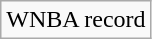<table class="wikitable">
<tr>
<td>WNBA record</td>
</tr>
</table>
